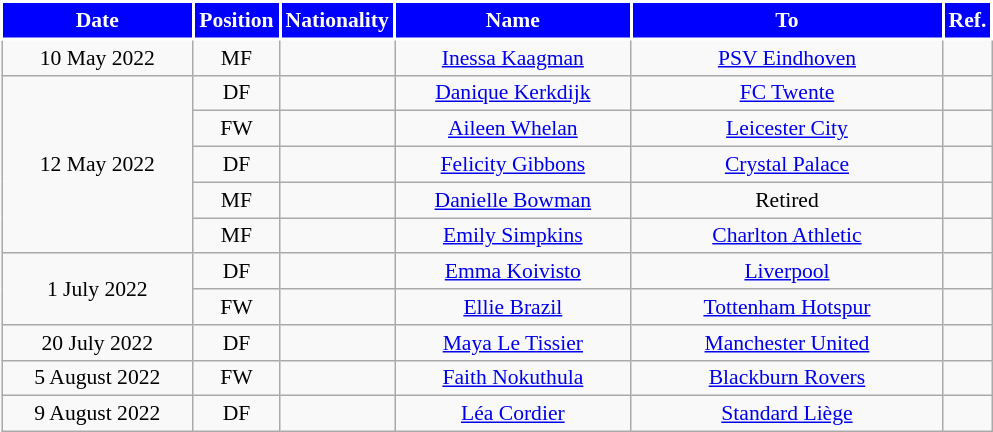<table class="wikitable" style="text-align:center; font-size:90%; ">
<tr>
<th style="background:#0000FF;color:white;border:2px solid #ffffff; width:120px;">Date</th>
<th style="background:#0000FF;color:white;border:2px solid #ffffff; width:50px;">Position</th>
<th style="background:#0000FF;color:white;border:2px solid #ffffff; width:50px;">Nationality</th>
<th style="background:#0000FF;color:white;border:2px solid #ffffff; width:150px;">Name</th>
<th style="background:#0000FF;color:white;border:2px solid #ffffff; width:200px;">To</th>
<th style="background:#0000FF;color:white;border:2px solid #ffffff; width:25px;">Ref.</th>
</tr>
<tr>
<td>10 May 2022</td>
<td>MF</td>
<td></td>
<td><a href='#'>Inessa Kaagman</a></td>
<td> <a href='#'>PSV Eindhoven</a></td>
<td></td>
</tr>
<tr>
<td rowspan="5">12 May 2022</td>
<td>DF</td>
<td></td>
<td><a href='#'>Danique Kerkdijk</a></td>
<td> <a href='#'>FC Twente</a></td>
<td></td>
</tr>
<tr>
<td>FW</td>
<td></td>
<td><a href='#'>Aileen Whelan</a></td>
<td> <a href='#'>Leicester City</a></td>
<td></td>
</tr>
<tr>
<td>DF</td>
<td></td>
<td><a href='#'>Felicity Gibbons</a></td>
<td> <a href='#'>Crystal Palace</a></td>
<td></td>
</tr>
<tr>
<td>MF</td>
<td></td>
<td><a href='#'>Danielle Bowman</a></td>
<td>Retired</td>
<td></td>
</tr>
<tr>
<td>MF</td>
<td></td>
<td><a href='#'>Emily Simpkins</a></td>
<td> <a href='#'>Charlton Athletic</a></td>
<td></td>
</tr>
<tr>
<td rowspan="2">1 July 2022</td>
<td>DF</td>
<td></td>
<td><a href='#'>Emma Koivisto</a></td>
<td> <a href='#'>Liverpool</a></td>
<td></td>
</tr>
<tr>
<td>FW</td>
<td></td>
<td><a href='#'>Ellie Brazil</a></td>
<td> <a href='#'>Tottenham Hotspur</a></td>
<td></td>
</tr>
<tr>
<td>20 July 2022</td>
<td>DF</td>
<td></td>
<td><a href='#'>Maya Le Tissier</a></td>
<td> <a href='#'>Manchester United</a></td>
<td></td>
</tr>
<tr>
<td>5 August 2022</td>
<td>FW</td>
<td></td>
<td><a href='#'>Faith Nokuthula</a></td>
<td> <a href='#'>Blackburn Rovers</a></td>
<td></td>
</tr>
<tr>
<td>9 August 2022</td>
<td>DF</td>
<td></td>
<td><a href='#'>Léa Cordier</a></td>
<td> <a href='#'>Standard Liège</a></td>
<td></td>
</tr>
</table>
